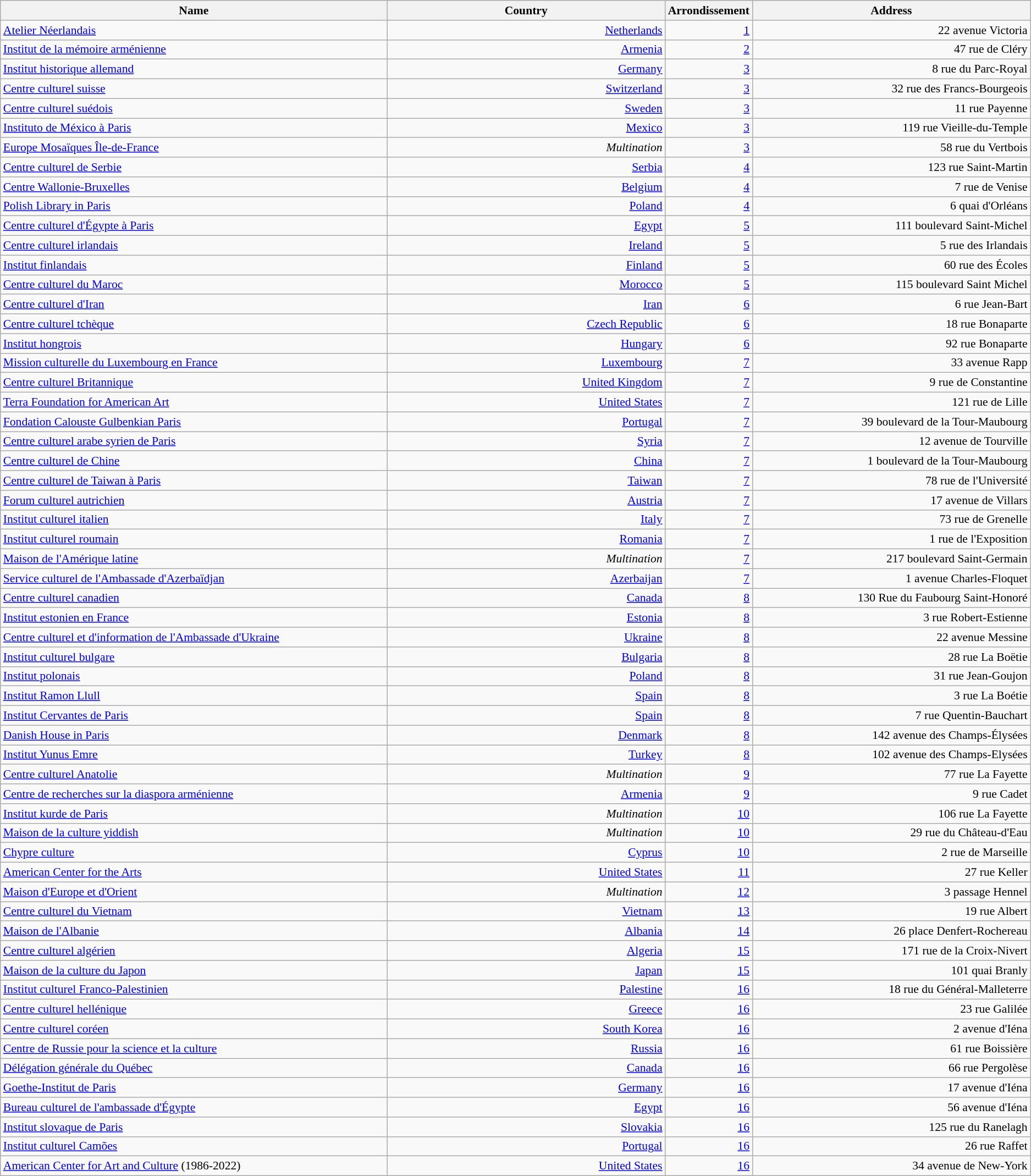<table class="wikitable sortable" style="text-align: right; font-size: 90%;">
<tr>
<th>Name</th>
<th width=27%>Country</th>
<th width=3%>Arrondissement</th>
<th width=27%>Address</th>
</tr>
<tr>
<td align="left"><a href='#'>Atelier Néerlandais</a></td>
<td><a href='#'>Netherlands</a></td>
<td><a href='#'>1</a></td>
<td>22 avenue Victoria</td>
</tr>
<tr>
<td align="left"><a href='#'>Institut de la mémoire arménienne</a></td>
<td><a href='#'>Armenia</a></td>
<td><a href='#'>2</a></td>
<td>47 rue de Cléry</td>
</tr>
<tr>
<td align="left"><a href='#'>Institut historique allemand</a></td>
<td><a href='#'>Germany</a></td>
<td><a href='#'>3</a></td>
<td>8 rue du Parc-Royal</td>
</tr>
<tr>
<td align="left"><a href='#'>Centre culturel suisse</a></td>
<td><a href='#'>Switzerland</a></td>
<td><a href='#'>3</a></td>
<td>32 rue des Francs-Bourgeois</td>
</tr>
<tr>
<td align="left"><a href='#'>Centre culturel suédois</a></td>
<td><a href='#'>Sweden</a></td>
<td><a href='#'>3</a></td>
<td>11 rue Payenne</td>
</tr>
<tr>
<td align="left"><a href='#'>Instituto de México à Paris</a></td>
<td><a href='#'>Mexico</a></td>
<td><a href='#'>3</a></td>
<td>119 rue Vieille-du-Temple</td>
</tr>
<tr>
<td align="left"><a href='#'>Europe Mosaïques Île-de-France</a></td>
<td><em>Multination</em></td>
<td><a href='#'>3</a></td>
<td>58 rue du Vertbois</td>
</tr>
<tr>
<td align="left"><a href='#'>Centre culturel de Serbie</a></td>
<td><a href='#'>Serbia</a></td>
<td><a href='#'>4</a></td>
<td>123 rue Saint-Martin</td>
</tr>
<tr>
<td align="left"><a href='#'>Centre Wallonie-Bruxelles</a></td>
<td><a href='#'>Belgium</a></td>
<td><a href='#'>4</a></td>
<td>7 rue de Venise</td>
</tr>
<tr>
<td align="left"><a href='#'>Polish Library in Paris</a></td>
<td><a href='#'>Poland</a></td>
<td><a href='#'>4</a></td>
<td>6 quai d'Orléans</td>
</tr>
<tr>
<td align="left"><a href='#'>Centre culturel d'Égypte à Paris</a></td>
<td><a href='#'>Egypt</a></td>
<td><a href='#'>5</a></td>
<td>111 boulevard Saint-Michel</td>
</tr>
<tr>
<td align="left"><a href='#'>Centre culturel irlandais</a></td>
<td><a href='#'>Ireland</a></td>
<td><a href='#'>5</a></td>
<td>5 rue des Irlandais</td>
</tr>
<tr>
<td align="left"><a href='#'>Institut finlandais</a></td>
<td><a href='#'>Finland</a></td>
<td><a href='#'>5</a></td>
<td>60 rue des Écoles</td>
</tr>
<tr>
<td align="left"><a href='#'>Centre culturel du Maroc</a></td>
<td><a href='#'>Morocco</a></td>
<td><a href='#'>5</a></td>
<td>115 boulevard Saint Michel</td>
</tr>
<tr>
<td align="left"><a href='#'>Centre culturel d'Iran</a></td>
<td><a href='#'>Iran</a></td>
<td><a href='#'>6</a></td>
<td>6 rue Jean-Bart</td>
</tr>
<tr>
<td align="left"><a href='#'>Centre culturel tchèque</a></td>
<td><a href='#'>Czech Republic</a></td>
<td><a href='#'>6</a></td>
<td>18 rue Bonaparte</td>
</tr>
<tr>
<td align="left"><a href='#'>Institut hongrois</a></td>
<td><a href='#'>Hungary</a></td>
<td><a href='#'>6</a></td>
<td>92 rue Bonaparte</td>
</tr>
<tr>
<td align="left"><a href='#'>Mission culturelle du Luxembourg en France</a></td>
<td><a href='#'>Luxembourg</a></td>
<td><a href='#'>7</a></td>
<td>33 avenue Rapp</td>
</tr>
<tr>
<td align="left"><a href='#'>Centre culturel Britannique</a></td>
<td><a href='#'>United Kingdom</a></td>
<td><a href='#'>7</a></td>
<td>9 rue de Constantine</td>
</tr>
<tr>
<td align="left"><a href='#'>Terra Foundation for American Art</a></td>
<td><a href='#'>United States</a></td>
<td><a href='#'>7</a></td>
<td>121 rue de Lille</td>
</tr>
<tr>
<td align="left"><a href='#'>Fondation Calouste Gulbenkian Paris</a></td>
<td><a href='#'>Portugal</a></td>
<td><a href='#'>7</a></td>
<td>39 boulevard de la Tour-Maubourg</td>
</tr>
<tr>
<td align="left"><a href='#'>Centre culturel arabe syrien de Paris</a></td>
<td><a href='#'>Syria</a></td>
<td><a href='#'>7</a></td>
<td>12 avenue de Tourville</td>
</tr>
<tr>
<td align="left"><a href='#'>Centre culturel de Chine</a></td>
<td><a href='#'>China</a></td>
<td><a href='#'>7</a></td>
<td>1 boulevard de la Tour-Maubourg</td>
</tr>
<tr>
<td align="left"><a href='#'>Centre culturel de Taiwan à Paris</a></td>
<td><a href='#'>Taiwan</a></td>
<td><a href='#'>7</a></td>
<td>78 rue de l'Université</td>
</tr>
<tr>
<td align="left"><a href='#'>Forum culturel autrichien</a></td>
<td><a href='#'>Austria</a></td>
<td><a href='#'>7</a></td>
<td>17 avenue de Villars</td>
</tr>
<tr>
<td align="left"><a href='#'>Institut culturel italien</a></td>
<td><a href='#'>Italy</a></td>
<td><a href='#'>7</a></td>
<td>73 rue de Grenelle</td>
</tr>
<tr>
<td align="left"><a href='#'>Institut culturel roumain</a></td>
<td><a href='#'>Romania</a></td>
<td><a href='#'>7</a></td>
<td>1 rue de l'Exposition</td>
</tr>
<tr>
<td align="left"><a href='#'>Maison de l'Amérique latine</a></td>
<td><em>Multination</em></td>
<td><a href='#'>7</a></td>
<td>217 boulevard Saint-Germain</td>
</tr>
<tr>
<td align="left"><a href='#'>Service culturel de l'Ambassade d'Azerbaïdjan</a></td>
<td><a href='#'>Azerbaijan</a></td>
<td><a href='#'>7</a></td>
<td>1 avenue Charles-Floquet</td>
</tr>
<tr>
<td align="left"><a href='#'>Centre culturel canadien</a></td>
<td><a href='#'>Canada</a></td>
<td><a href='#'>8</a></td>
<td>130 Rue du Faubourg Saint-Honoré</td>
</tr>
<tr>
<td align="left"><a href='#'>Institut estonien en France</a></td>
<td><a href='#'>Estonia</a></td>
<td><a href='#'>8</a></td>
<td>3 rue Robert-Estienne</td>
</tr>
<tr>
<td align="left"><a href='#'>Centre culturel et d'information de l'Ambassade d'Ukraine</a></td>
<td><a href='#'>Ukraine</a></td>
<td><a href='#'>8</a></td>
<td>22 avenue Messine</td>
</tr>
<tr>
<td align="left"><a href='#'>Institut culturel bulgare</a></td>
<td><a href='#'>Bulgaria</a></td>
<td><a href='#'>8</a></td>
<td>28 rue La Boëtie</td>
</tr>
<tr>
<td align="left"><a href='#'>Institut polonais</a></td>
<td><a href='#'>Poland</a></td>
<td><a href='#'>8</a></td>
<td>31 rue Jean-Goujon</td>
</tr>
<tr>
<td align="left"><a href='#'>Institut Ramon Llull</a></td>
<td><a href='#'>Spain</a></td>
<td><a href='#'>8</a></td>
<td>3 rue La Boétie</td>
</tr>
<tr>
<td align="left"><a href='#'>Institut Cervantes de Paris</a></td>
<td><a href='#'>Spain</a></td>
<td><a href='#'>8</a></td>
<td>7 rue Quentin-Bauchart</td>
</tr>
<tr>
<td align="left"><a href='#'>Danish House in Paris</a></td>
<td><a href='#'>Denmark</a></td>
<td><a href='#'>8</a></td>
<td>142 avenue des Champs-Élysées</td>
</tr>
<tr>
<td align="left"><a href='#'>Institut Yunus Emre</a></td>
<td><a href='#'>Turkey</a></td>
<td><a href='#'>8</a></td>
<td>102 avenue des Champs-Elysées</td>
</tr>
<tr>
<td align="left"><a href='#'>Centre culturel Anatolie</a></td>
<td><em>Multination</em></td>
<td><a href='#'>9</a></td>
<td>77 rue La Fayette</td>
</tr>
<tr>
<td align="left"><a href='#'>Centre de recherches sur la diaspora arménienne</a></td>
<td><a href='#'>Armenia</a></td>
<td><a href='#'>9</a></td>
<td>9 rue Cadet</td>
</tr>
<tr>
<td align="left"><a href='#'>Institut kurde de Paris</a></td>
<td><em>Multination</em></td>
<td><a href='#'>10</a></td>
<td>106 rue La Fayette</td>
</tr>
<tr>
<td align="left"><a href='#'>Maison de la culture yiddish</a></td>
<td><em>Multination</em></td>
<td><a href='#'>10</a></td>
<td>29 rue du Château-d'Eau</td>
</tr>
<tr>
<td align="left"><a href='#'>Chypre culture</a></td>
<td><a href='#'>Cyprus</a></td>
<td><a href='#'>10</a></td>
<td>2 rue de Marseille</td>
</tr>
<tr>
<td align="left"><a href='#'>American Center for the Arts</a></td>
<td><a href='#'>United States</a></td>
<td><a href='#'>11</a></td>
<td>27 rue Keller</td>
</tr>
<tr>
<td align="left"><a href='#'>Maison d'Europe et d'Orient</a></td>
<td><em>Multination</em></td>
<td><a href='#'>12</a></td>
<td>3 passage Hennel</td>
</tr>
<tr>
<td align="left"><a href='#'>Centre culturel du Vietnam</a></td>
<td><a href='#'>Vietnam</a></td>
<td><a href='#'>13</a></td>
<td>19 rue Albert</td>
</tr>
<tr>
<td align="left"><a href='#'>Maison de l'Albanie</a></td>
<td><a href='#'>Albania</a></td>
<td><a href='#'>14</a></td>
<td>26 place Denfert-Rochereau</td>
</tr>
<tr>
<td align="left"><a href='#'>Centre culturel algérien</a></td>
<td><a href='#'>Algeria</a></td>
<td><a href='#'>15</a></td>
<td>171 rue de la Croix-Nivert</td>
</tr>
<tr>
<td align="left"><a href='#'>Maison de la culture du Japon</a></td>
<td><a href='#'>Japan</a></td>
<td><a href='#'>15</a></td>
<td>101 quai Branly</td>
</tr>
<tr>
<td align="left"><a href='#'>Institut culturel Franco-Palestinien</a></td>
<td><a href='#'>Palestine</a></td>
<td><a href='#'>16</a></td>
<td>18 rue du Général-Malleterre</td>
</tr>
<tr>
<td align="left"><a href='#'>Centre culturel hellénique</a></td>
<td><a href='#'>Greece</a></td>
<td><a href='#'>16</a></td>
<td>23 rue Galilée</td>
</tr>
<tr>
<td align="left"><a href='#'>Centre culturel coréen</a></td>
<td><a href='#'>South Korea</a></td>
<td><a href='#'>16</a></td>
<td>2 avenue d'Iéna</td>
</tr>
<tr>
<td align="left"><a href='#'>Centre de Russie pour la science et la culture</a></td>
<td><a href='#'>Russia</a></td>
<td><a href='#'>16</a></td>
<td>61 rue Boissière</td>
</tr>
<tr>
<td align="left"><a href='#'>Délégation générale du Québec</a></td>
<td><a href='#'>Canada</a></td>
<td><a href='#'>16</a></td>
<td>66 rue Pergolèse</td>
</tr>
<tr>
<td align="left"><a href='#'>Goethe-Institut de Paris</a></td>
<td><a href='#'>Germany</a></td>
<td><a href='#'>16</a></td>
<td>17 avenue d'Iéna</td>
</tr>
<tr>
<td align="left"><a href='#'>Bureau culturel de l'ambassade d'Égypte</a></td>
<td><a href='#'>Egypt</a></td>
<td><a href='#'>16</a></td>
<td>56 avenue d'Iéna</td>
</tr>
<tr>
<td align="left"><a href='#'>Institut slovaque de Paris</a></td>
<td><a href='#'>Slovakia</a></td>
<td><a href='#'>16</a></td>
<td>125 rue du Ranelagh</td>
</tr>
<tr>
<td align="left"><a href='#'>Institut culturel Camões</a></td>
<td><a href='#'>Portugal</a></td>
<td><a href='#'>16</a></td>
<td>26 rue Raffet</td>
</tr>
<tr>
<td align="left"><a href='#'>American Center for Art and Culture</a> (1986-2022)</td>
<td><a href='#'>United States</a></td>
<td><a href='#'>16</a></td>
<td>34 avenue de New-York</td>
</tr>
</table>
